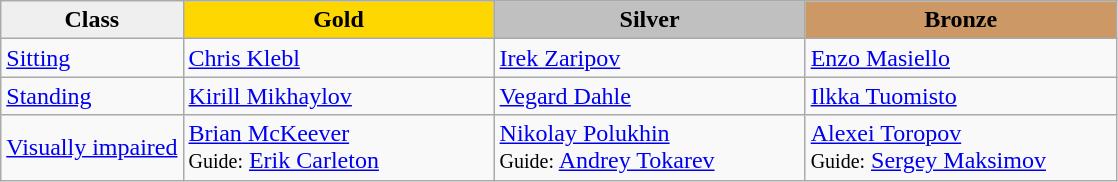<table class="wikitable" style="text-align:left">
<tr align="center">
<td bgcolor=efefef><strong>Class</strong></td>
<td width=200 bgcolor=gold><strong>Gold</strong></td>
<td width=200 bgcolor=silver><strong>Silver</strong></td>
<td width=200 bgcolor=CC9966><strong>Bronze</strong></td>
</tr>
<tr>
<td><a href='#'>Sitting</a></td>
<td><a href='#'>Chris Klebl</a><br><em></em></td>
<td><a href='#'>Irek Zaripov</a><br><em></em></td>
<td><a href='#'>Enzo Masiello</a><br><em></em></td>
</tr>
<tr>
<td><a href='#'>Standing</a></td>
<td><a href='#'>Kirill Mikhaylov</a><br><em></em></td>
<td><a href='#'>Vegard Dahle</a><br><em></em></td>
<td><a href='#'>Ilkka Tuomisto</a><br><em></em></td>
</tr>
<tr>
<td><a href='#'>Visually impaired</a></td>
<td><a href='#'>Brian McKeever</a><br><small>Guide:</small> <a href='#'>Erik Carleton</a><br><em></em></td>
<td><a href='#'>Nikolay Polukhin</a><br><small>Guide:</small> <a href='#'>Andrey Tokarev</a><br><em></em></td>
<td><a href='#'>Alexei Toropov</a><br><small>Guide:</small> <a href='#'>Sergey Maksimov</a><br><em></em></td>
</tr>
</table>
